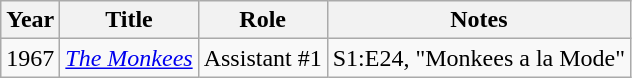<table class="wikitable">
<tr>
<th>Year</th>
<th>Title</th>
<th>Role</th>
<th>Notes</th>
</tr>
<tr>
<td>1967</td>
<td><em><a href='#'>The Monkees</a></em></td>
<td>Assistant #1</td>
<td>S1:E24, "Monkees a la Mode"</td>
</tr>
</table>
